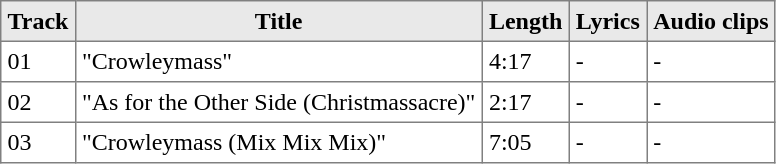<table class="toccolours" border="1" cellpadding="4" style="border-collapse:collapse">
<tr style="background-color:#e9e9e9" |>
<th>Track</th>
<th>Title</th>
<th>Length</th>
<th>Lyrics</th>
<th>Audio clips</th>
</tr>
<tr>
<td>01</td>
<td>"Crowleymass"</td>
<td>4:17</td>
<td>-</td>
<td>-</td>
</tr>
<tr>
<td>02</td>
<td>"As for the Other Side (Christmassacre)"</td>
<td>2:17</td>
<td>-</td>
<td>-</td>
</tr>
<tr>
<td>03</td>
<td>"Crowleymass (Mix Mix Mix)"</td>
<td>7:05</td>
<td>-</td>
<td>-</td>
</tr>
</table>
